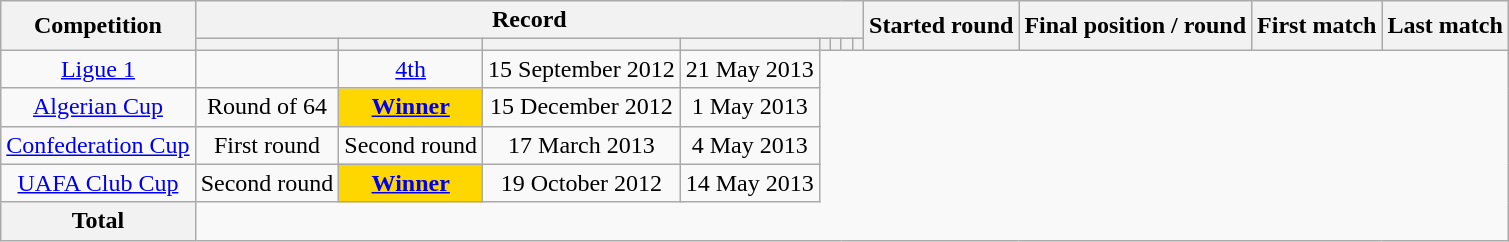<table class="wikitable" style="text-align: center">
<tr>
<th rowspan=2>Competition</th>
<th colspan=8>Record</th>
<th rowspan=2>Started round</th>
<th rowspan=2>Final position / round</th>
<th rowspan=2>First match</th>
<th rowspan=2>Last match</th>
</tr>
<tr>
<th></th>
<th></th>
<th></th>
<th></th>
<th></th>
<th></th>
<th></th>
<th></th>
</tr>
<tr>
<td><a href='#'>Ligue 1</a><br></td>
<td></td>
<td><a href='#'>4th</a></td>
<td>15 September 2012</td>
<td>21 May 2013</td>
</tr>
<tr>
<td><a href='#'>Algerian Cup</a><br></td>
<td>Round of 64</td>
<td style="background:gold;"><a href='#'><strong>Winner</strong></a></td>
<td>15 December 2012</td>
<td>1 May 2013</td>
</tr>
<tr>
<td><a href='#'>Confederation Cup</a><br></td>
<td>First round</td>
<td>Second round</td>
<td>17 March 2013</td>
<td>4 May 2013</td>
</tr>
<tr>
<td><a href='#'>UAFA Club Cup</a><br></td>
<td>Second round</td>
<td style="background:gold;"><a href='#'><strong>Winner</strong></a></td>
<td>19 October 2012</td>
<td>14 May 2013</td>
</tr>
<tr>
<th>Total<br></th>
</tr>
</table>
